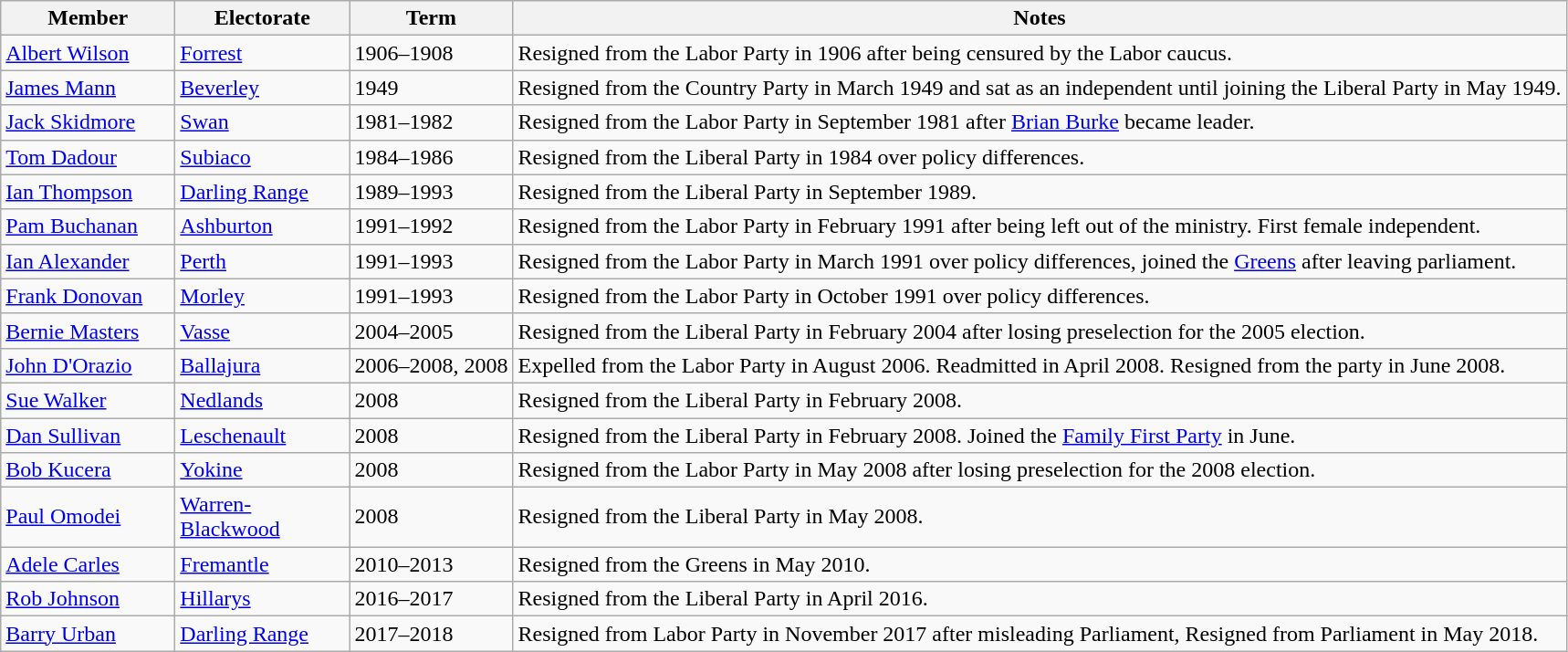<table class="wikitable">
<tr>
<th width=120px>Member</th>
<th width=120px>Electorate</th>
<th>Term</th>
<th>Notes</th>
</tr>
<tr>
<td><a href='#'>Albert Wilson</a></td>
<td><a href='#'>Forrest</a></td>
<td>1906–1908</td>
<td>Resigned from the Labor Party in 1906 after being censured by the Labor caucus.</td>
</tr>
<tr>
<td><a href='#'>James Mann</a></td>
<td><a href='#'>Beverley</a></td>
<td>1949</td>
<td>Resigned from the Country Party in March 1949 and sat as an independent until joining the Liberal Party in May 1949.</td>
</tr>
<tr>
<td><a href='#'>Jack Skidmore</a></td>
<td><a href='#'>Swan</a></td>
<td>1981–1982</td>
<td>Resigned from the Labor Party in September 1981 after <a href='#'>Brian Burke</a> became leader.</td>
</tr>
<tr>
<td><a href='#'>Tom Dadour</a></td>
<td><a href='#'>Subiaco</a></td>
<td>1984–1986</td>
<td>Resigned from the Liberal Party in 1984 over policy differences.</td>
</tr>
<tr>
<td><a href='#'>Ian Thompson</a></td>
<td><a href='#'>Darling Range</a></td>
<td>1989–1993</td>
<td>Resigned from the Liberal Party in September 1989.</td>
</tr>
<tr>
<td><a href='#'>Pam Buchanan</a></td>
<td><a href='#'>Ashburton</a></td>
<td>1991–1992</td>
<td>Resigned from the Labor Party in February 1991 after being left out of the ministry. First female independent.</td>
</tr>
<tr>
<td><a href='#'>Ian Alexander</a></td>
<td><a href='#'>Perth</a></td>
<td>1991–1993</td>
<td>Resigned from the Labor Party in March 1991 over policy differences, joined the <a href='#'>Greens</a> after leaving parliament.</td>
</tr>
<tr>
<td><a href='#'>Frank Donovan</a></td>
<td><a href='#'>Morley</a></td>
<td>1991–1993</td>
<td>Resigned from the Labor Party in October 1991 over policy differences.</td>
</tr>
<tr>
<td><a href='#'>Bernie Masters</a></td>
<td><a href='#'>Vasse</a></td>
<td>2004–2005</td>
<td>Resigned from the Liberal Party in February 2004 after losing preselection for the 2005 election.</td>
</tr>
<tr>
<td><a href='#'>John D'Orazio</a></td>
<td><a href='#'>Ballajura</a></td>
<td>2006–2008, 2008</td>
<td>Expelled from the Labor Party in August 2006. Readmitted in April 2008. Resigned from the party in June 2008.</td>
</tr>
<tr>
<td><a href='#'>Sue Walker</a></td>
<td><a href='#'>Nedlands</a></td>
<td>2008</td>
<td>Resigned from the Liberal Party in February 2008.</td>
</tr>
<tr>
<td><a href='#'>Dan Sullivan</a></td>
<td><a href='#'>Leschenault</a></td>
<td>2008</td>
<td>Resigned from the Liberal Party in February 2008. Joined the <a href='#'>Family First Party</a> in June.</td>
</tr>
<tr>
<td><a href='#'>Bob Kucera</a></td>
<td><a href='#'>Yokine</a></td>
<td>2008</td>
<td>Resigned from the Labor Party in May 2008 after losing preselection for the 2008 election.</td>
</tr>
<tr>
<td><a href='#'>Paul Omodei</a></td>
<td><a href='#'>Warren-Blackwood</a></td>
<td>2008</td>
<td>Resigned from the Liberal Party in May 2008.</td>
</tr>
<tr>
<td><a href='#'>Adele Carles</a></td>
<td><a href='#'>Fremantle</a></td>
<td>2010–2013</td>
<td>Resigned from the Greens in May 2010.</td>
</tr>
<tr>
<td><a href='#'>Rob Johnson</a></td>
<td><a href='#'>Hillarys</a></td>
<td>2016–2017</td>
<td>Resigned from the Liberal Party in April 2016.</td>
</tr>
<tr>
<td><a href='#'>Barry Urban</a></td>
<td><a href='#'>Darling Range</a></td>
<td>2017–2018</td>
<td>Resigned from Labor Party in November 2017 after misleading Parliament, Resigned from Parliament in May 2018.</td>
</tr>
</table>
